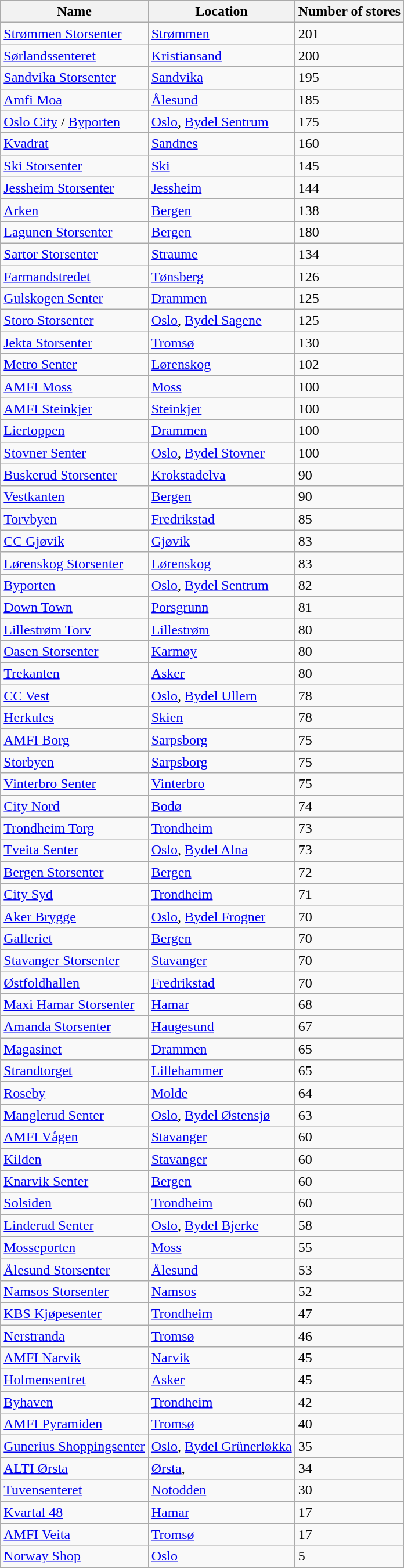<table class="wikitable">
<tr>
<th>Name</th>
<th>Location</th>
<th>Number of stores</th>
</tr>
<tr>
<td><a href='#'>Strømmen Storsenter</a></td>
<td><a href='#'>Strømmen</a></td>
<td>201</td>
</tr>
<tr>
<td><a href='#'>Sørlandssenteret</a></td>
<td><a href='#'>Kristiansand</a></td>
<td>200</td>
</tr>
<tr>
<td><a href='#'>Sandvika Storsenter</a></td>
<td><a href='#'>Sandvika</a></td>
<td>195</td>
</tr>
<tr>
<td><a href='#'>Amfi Moa</a></td>
<td><a href='#'>Ålesund</a></td>
<td>185</td>
</tr>
<tr>
<td><a href='#'>Oslo City</a> / <a href='#'>Byporten</a></td>
<td><a href='#'>Oslo</a>, <a href='#'>Bydel Sentrum</a></td>
<td>175</td>
</tr>
<tr>
<td><a href='#'>Kvadrat</a></td>
<td><a href='#'>Sandnes</a></td>
<td>160</td>
</tr>
<tr>
<td><a href='#'>Ski Storsenter</a></td>
<td><a href='#'>Ski</a></td>
<td>145</td>
</tr>
<tr>
<td><a href='#'>Jessheim Storsenter</a></td>
<td><a href='#'>Jessheim</a></td>
<td>144</td>
</tr>
<tr>
<td><a href='#'>Arken</a></td>
<td><a href='#'>Bergen</a></td>
<td>138</td>
</tr>
<tr>
<td><a href='#'>Lagunen Storsenter</a></td>
<td><a href='#'>Bergen</a></td>
<td>180</td>
</tr>
<tr>
<td><a href='#'>Sartor Storsenter</a></td>
<td><a href='#'>Straume</a></td>
<td>134</td>
</tr>
<tr>
<td><a href='#'>Farmandstredet</a></td>
<td><a href='#'>Tønsberg</a></td>
<td>126</td>
</tr>
<tr>
<td><a href='#'>Gulskogen Senter</a></td>
<td><a href='#'>Drammen</a></td>
<td>125</td>
</tr>
<tr>
<td><a href='#'>Storo Storsenter</a></td>
<td><a href='#'>Oslo</a>, <a href='#'>Bydel Sagene</a></td>
<td>125</td>
</tr>
<tr>
<td><a href='#'>Jekta Storsenter</a></td>
<td><a href='#'>Tromsø</a></td>
<td>130</td>
</tr>
<tr>
<td><a href='#'>Metro Senter</a></td>
<td><a href='#'>Lørenskog</a></td>
<td>102</td>
</tr>
<tr>
<td><a href='#'>AMFI Moss</a></td>
<td><a href='#'>Moss</a></td>
<td>100</td>
</tr>
<tr>
<td><a href='#'>AMFI Steinkjer</a></td>
<td><a href='#'>Steinkjer</a></td>
<td>100</td>
</tr>
<tr>
<td><a href='#'>Liertoppen</a></td>
<td><a href='#'>Drammen</a></td>
<td>100</td>
</tr>
<tr>
<td><a href='#'>Stovner Senter</a></td>
<td><a href='#'>Oslo</a>, <a href='#'>Bydel Stovner</a></td>
<td>100</td>
</tr>
<tr>
<td><a href='#'>Buskerud Storsenter</a></td>
<td><a href='#'>Krokstadelva</a></td>
<td>90</td>
</tr>
<tr>
<td><a href='#'>Vestkanten</a></td>
<td><a href='#'>Bergen</a></td>
<td>90</td>
</tr>
<tr>
<td><a href='#'>Torvbyen</a></td>
<td><a href='#'>Fredrikstad</a></td>
<td>85</td>
</tr>
<tr>
<td><a href='#'>CC Gjøvik</a></td>
<td><a href='#'>Gjøvik</a></td>
<td>83</td>
</tr>
<tr>
<td><a href='#'>Lørenskog Storsenter</a></td>
<td><a href='#'>Lørenskog</a></td>
<td>83</td>
</tr>
<tr>
<td><a href='#'>Byporten</a></td>
<td><a href='#'>Oslo</a>, <a href='#'>Bydel Sentrum</a></td>
<td>82</td>
</tr>
<tr>
<td><a href='#'>Down Town</a></td>
<td><a href='#'>Porsgrunn</a></td>
<td>81</td>
</tr>
<tr>
<td><a href='#'>Lillestrøm Torv</a></td>
<td><a href='#'>Lillestrøm</a></td>
<td>80</td>
</tr>
<tr>
<td><a href='#'>Oasen Storsenter</a></td>
<td><a href='#'>Karmøy</a></td>
<td>80</td>
</tr>
<tr>
<td><a href='#'>Trekanten</a></td>
<td><a href='#'>Asker</a></td>
<td>80</td>
</tr>
<tr>
<td><a href='#'>CC Vest</a></td>
<td><a href='#'>Oslo</a>, <a href='#'>Bydel Ullern</a></td>
<td>78</td>
</tr>
<tr>
<td><a href='#'>Herkules</a></td>
<td><a href='#'>Skien</a></td>
<td>78</td>
</tr>
<tr>
<td><a href='#'>AMFI Borg</a></td>
<td><a href='#'>Sarpsborg</a></td>
<td>75</td>
</tr>
<tr>
<td><a href='#'>Storbyen</a></td>
<td><a href='#'>Sarpsborg</a></td>
<td>75</td>
</tr>
<tr>
<td><a href='#'>Vinterbro Senter</a></td>
<td><a href='#'>Vinterbro</a></td>
<td>75</td>
</tr>
<tr>
<td><a href='#'>City Nord</a></td>
<td><a href='#'>Bodø</a></td>
<td>74</td>
</tr>
<tr>
<td><a href='#'>Trondheim Torg</a></td>
<td><a href='#'>Trondheim</a></td>
<td>73</td>
</tr>
<tr>
<td><a href='#'>Tveita Senter</a></td>
<td><a href='#'>Oslo</a>, <a href='#'>Bydel Alna</a></td>
<td>73</td>
</tr>
<tr>
<td><a href='#'>Bergen Storsenter</a></td>
<td><a href='#'>Bergen</a></td>
<td>72</td>
</tr>
<tr>
<td><a href='#'>City Syd</a></td>
<td><a href='#'>Trondheim</a></td>
<td>71</td>
</tr>
<tr>
<td><a href='#'>Aker Brygge</a></td>
<td><a href='#'>Oslo</a>, <a href='#'>Bydel Frogner</a></td>
<td>70</td>
</tr>
<tr>
<td><a href='#'>Galleriet</a></td>
<td><a href='#'>Bergen</a></td>
<td>70</td>
</tr>
<tr>
<td><a href='#'>Stavanger Storsenter</a></td>
<td><a href='#'>Stavanger</a></td>
<td>70</td>
</tr>
<tr>
<td><a href='#'>Østfoldhallen</a></td>
<td><a href='#'>Fredrikstad</a></td>
<td>70</td>
</tr>
<tr>
<td><a href='#'>Maxi Hamar Storsenter</a></td>
<td><a href='#'>Hamar</a></td>
<td>68</td>
</tr>
<tr>
<td><a href='#'>Amanda Storsenter</a></td>
<td><a href='#'>Haugesund</a></td>
<td>67</td>
</tr>
<tr>
<td><a href='#'>Magasinet</a></td>
<td><a href='#'>Drammen</a></td>
<td>65</td>
</tr>
<tr>
<td><a href='#'>Strandtorget</a></td>
<td><a href='#'>Lillehammer</a></td>
<td>65</td>
</tr>
<tr>
<td><a href='#'>Roseby</a></td>
<td><a href='#'>Molde</a></td>
<td>64</td>
</tr>
<tr>
<td><a href='#'>Manglerud Senter</a></td>
<td><a href='#'>Oslo</a>, <a href='#'>Bydel Østensjø</a></td>
<td>63</td>
</tr>
<tr>
<td><a href='#'>AMFI Vågen</a></td>
<td><a href='#'>Stavanger</a></td>
<td>60</td>
</tr>
<tr>
<td><a href='#'>Kilden</a></td>
<td><a href='#'>Stavanger</a></td>
<td>60</td>
</tr>
<tr>
<td><a href='#'>Knarvik Senter</a></td>
<td><a href='#'>Bergen</a></td>
<td>60</td>
</tr>
<tr>
<td><a href='#'>Solsiden</a></td>
<td><a href='#'>Trondheim</a></td>
<td>60</td>
</tr>
<tr>
<td><a href='#'>Linderud Senter</a></td>
<td><a href='#'>Oslo</a>, <a href='#'>Bydel Bjerke</a></td>
<td>58</td>
</tr>
<tr>
<td><a href='#'>Mosseporten</a></td>
<td><a href='#'>Moss</a></td>
<td>55</td>
</tr>
<tr>
<td><a href='#'>Ålesund Storsenter</a></td>
<td><a href='#'>Ålesund</a></td>
<td>53</td>
</tr>
<tr>
<td><a href='#'>Namsos Storsenter</a></td>
<td><a href='#'>Namsos</a></td>
<td>52</td>
</tr>
<tr>
<td><a href='#'>KBS Kjøpesenter</a></td>
<td><a href='#'>Trondheim</a></td>
<td>47</td>
</tr>
<tr>
<td><a href='#'>Nerstranda</a></td>
<td><a href='#'>Tromsø</a></td>
<td>46</td>
</tr>
<tr>
<td><a href='#'>AMFI Narvik</a></td>
<td><a href='#'>Narvik</a></td>
<td>45</td>
</tr>
<tr>
<td><a href='#'>Holmensentret</a></td>
<td><a href='#'>Asker</a></td>
<td>45</td>
</tr>
<tr>
<td><a href='#'>Byhaven</a></td>
<td><a href='#'>Trondheim</a></td>
<td>42</td>
</tr>
<tr>
<td><a href='#'>AMFI Pyramiden</a></td>
<td><a href='#'>Tromsø</a></td>
<td>40</td>
</tr>
<tr>
<td><a href='#'>Gunerius Shoppingsenter</a></td>
<td><a href='#'>Oslo</a>, <a href='#'>Bydel Grünerløkka</a></td>
<td>35</td>
</tr>
<tr>
<td><a href='#'>ALTI Ørsta</a></td>
<td><a href='#'>Ørsta</a>,</td>
<td>34</td>
</tr>
<tr>
<td><a href='#'>Tuvensenteret</a></td>
<td><a href='#'>Notodden</a></td>
<td>30</td>
</tr>
<tr>
<td><a href='#'>Kvartal 48</a></td>
<td><a href='#'>Hamar</a></td>
<td>17</td>
</tr>
<tr>
<td><a href='#'>AMFI Veita</a></td>
<td><a href='#'>Tromsø</a></td>
<td>17</td>
</tr>
<tr>
<td><a href='#'>Norway Shop</a></td>
<td><a href='#'>Oslo</a></td>
<td>5</td>
</tr>
</table>
